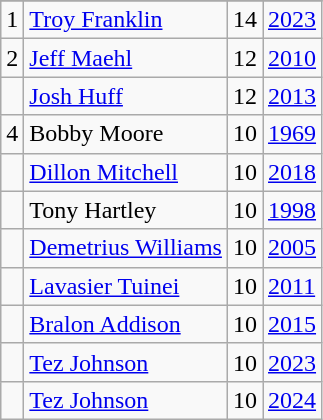<table class="wikitable">
<tr>
</tr>
<tr>
<td>1</td>
<td><a href='#'>Troy Franklin</a></td>
<td>14</td>
<td><a href='#'>2023</a></td>
</tr>
<tr>
<td>2</td>
<td><a href='#'>Jeff Maehl</a></td>
<td>12</td>
<td><a href='#'>2010</a></td>
</tr>
<tr>
<td></td>
<td><a href='#'>Josh Huff</a></td>
<td>12</td>
<td><a href='#'>2013</a></td>
</tr>
<tr>
<td>4</td>
<td>Bobby Moore</td>
<td>10</td>
<td><a href='#'>1969</a></td>
</tr>
<tr>
<td></td>
<td><a href='#'>Dillon Mitchell</a></td>
<td>10</td>
<td><a href='#'>2018</a></td>
</tr>
<tr>
<td></td>
<td>Tony Hartley</td>
<td>10</td>
<td><a href='#'>1998</a></td>
</tr>
<tr>
<td></td>
<td><a href='#'>Demetrius Williams</a></td>
<td>10</td>
<td><a href='#'>2005</a></td>
</tr>
<tr>
<td></td>
<td><a href='#'>Lavasier Tuinei</a></td>
<td>10</td>
<td><a href='#'>2011</a></td>
</tr>
<tr>
<td></td>
<td><a href='#'>Bralon Addison</a></td>
<td>10</td>
<td><a href='#'>2015</a></td>
</tr>
<tr>
<td></td>
<td><a href='#'>Tez Johnson</a></td>
<td>10</td>
<td><a href='#'>2023</a></td>
</tr>
<tr>
<td></td>
<td><a href='#'>Tez Johnson</a></td>
<td>10</td>
<td><a href='#'>2024</a></td>
</tr>
</table>
